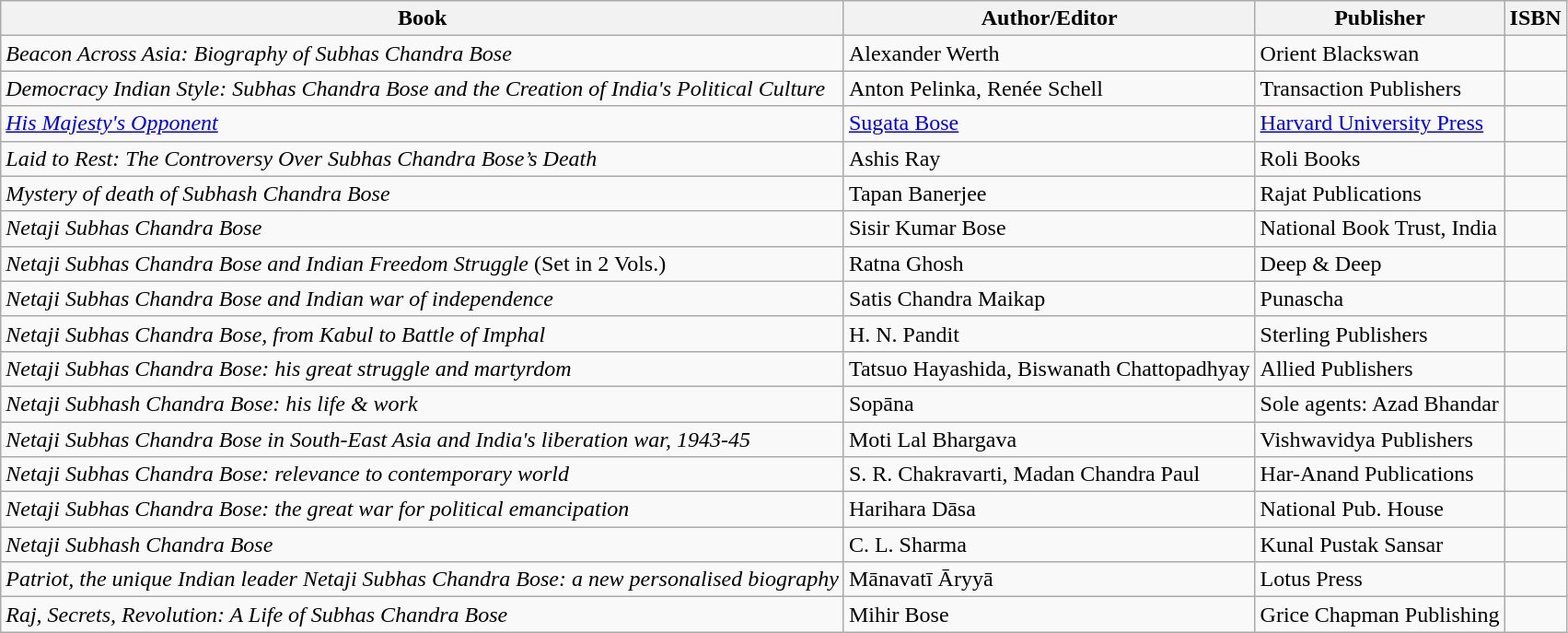<table class="wikitable sortable">
<tr>
<th>Book</th>
<th>Author/Editor</th>
<th>Publisher</th>
<th>ISBN</th>
</tr>
<tr>
<td><em>Beacon Across Asia: Biography of Subhas Chandra Bose</em></td>
<td>Alexander Werth</td>
<td>Orient Blackswan</td>
<td></td>
</tr>
<tr>
<td><em>Democracy Indian Style: Subhas Chandra Bose and the Creation of India's Political Culture</em></td>
<td>Anton Pelinka, Renée Schell</td>
<td>Transaction Publishers</td>
<td></td>
</tr>
<tr>
<td><em><a href='#'>His Majesty's Opponent</a></em></td>
<td><a href='#'>Sugata Bose</a></td>
<td><a href='#'>Harvard University Press</a></td>
<td></td>
</tr>
<tr>
<td><em>Laid to Rest: The Controversy Over Subhas Chandra Bose’s Death</em></td>
<td>Ashis Ray</td>
<td>Roli Books</td>
<td></td>
</tr>
<tr>
<td><em>Mystery of death of Subhash Chandra Bose</em></td>
<td>Tapan Banerjee</td>
<td>Rajat Publications</td>
<td></td>
</tr>
<tr>
<td><em>Netaji Subhas Chandra Bose</em></td>
<td>Sisir Kumar Bose</td>
<td>National Book Trust, India</td>
<td></td>
</tr>
<tr>
<td><em>Netaji Subhas Chandra Bose and Indian Freedom Struggle</em> (Set in 2 Vols.)</td>
<td>Ratna Ghosh</td>
<td>Deep & Deep</td>
<td></td>
</tr>
<tr>
<td><em>Netaji Subhas Chandra Bose and Indian war of independence</em></td>
<td>Satis Chandra Maikap</td>
<td>Punascha</td>
<td></td>
</tr>
<tr>
<td><em>Netaji Subhas Chandra Bose, from Kabul to Battle of Imphal</em></td>
<td>H. N. Pandit</td>
<td>Sterling Publishers</td>
<td></td>
</tr>
<tr>
<td><em>Netaji Subhas Chandra Bose: his great struggle and martyrdom</em></td>
<td>Tatsuo Hayashida, Biswanath Chattopadhyay</td>
<td>Allied Publishers</td>
<td></td>
</tr>
<tr>
<td><em>Netaji Subhash Chandra Bose: his life & work</em></td>
<td>Sopāna</td>
<td>Sole agents: Azad Bhandar</td>
<td></td>
</tr>
<tr>
<td><em>Netaji Subhas Chandra Bose in South-East Asia and India's liberation war, 1943-45</em></td>
<td>Moti Lal Bhargava</td>
<td>Vishwavidya Publishers</td>
<td></td>
</tr>
<tr>
<td><em>Netaji Subhas Chandra Bose: relevance to contemporary world</em></td>
<td>S. R. Chakravarti, Madan Chandra Paul</td>
<td>Har-Anand Publications</td>
<td></td>
</tr>
<tr>
<td><em>Netaji Subhas Chandra Bose: the great war for political emancipation</em></td>
<td>Harihara Dāsa</td>
<td>National Pub. House</td>
<td></td>
</tr>
<tr>
<td><em>Netaji Subhash Chandra Bose</em></td>
<td>C. L. Sharma</td>
<td>Kunal Pustak Sansar</td>
<td></td>
</tr>
<tr>
<td><em>Patriot, the unique Indian leader Netaji Subhas Chandra Bose: a new personalised biography</em></td>
<td>Mānavatī Āryyā</td>
<td>Lotus Press</td>
<td></td>
</tr>
<tr>
<td><em>Raj, Secrets, Revolution: A Life of Subhas Chandra Bose</em></td>
<td>Mihir Bose</td>
<td>Grice Chapman Publishing</td>
<td></td>
</tr>
</table>
